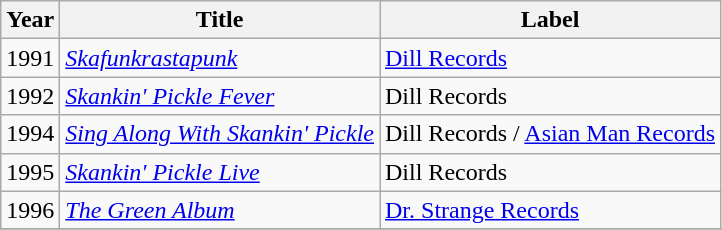<table class="wikitable">
<tr>
<th><strong>Year</strong></th>
<th><strong>Title</strong></th>
<th><strong>Label</strong></th>
</tr>
<tr>
<td>1991</td>
<td><em><a href='#'>Skafunkrastapunk</a></em></td>
<td><a href='#'>Dill Records</a></td>
</tr>
<tr>
<td>1992</td>
<td><em><a href='#'>Skankin' Pickle Fever</a></em></td>
<td>Dill Records</td>
</tr>
<tr>
<td>1994</td>
<td><em><a href='#'>Sing Along With Skankin' Pickle</a></em></td>
<td>Dill Records / <a href='#'>Asian Man Records</a></td>
</tr>
<tr>
<td>1995</td>
<td><em><a href='#'>Skankin' Pickle Live</a></em></td>
<td>Dill Records</td>
</tr>
<tr>
<td>1996</td>
<td><em><a href='#'>The Green Album</a></em></td>
<td><a href='#'>Dr. Strange Records</a></td>
</tr>
<tr>
</tr>
</table>
